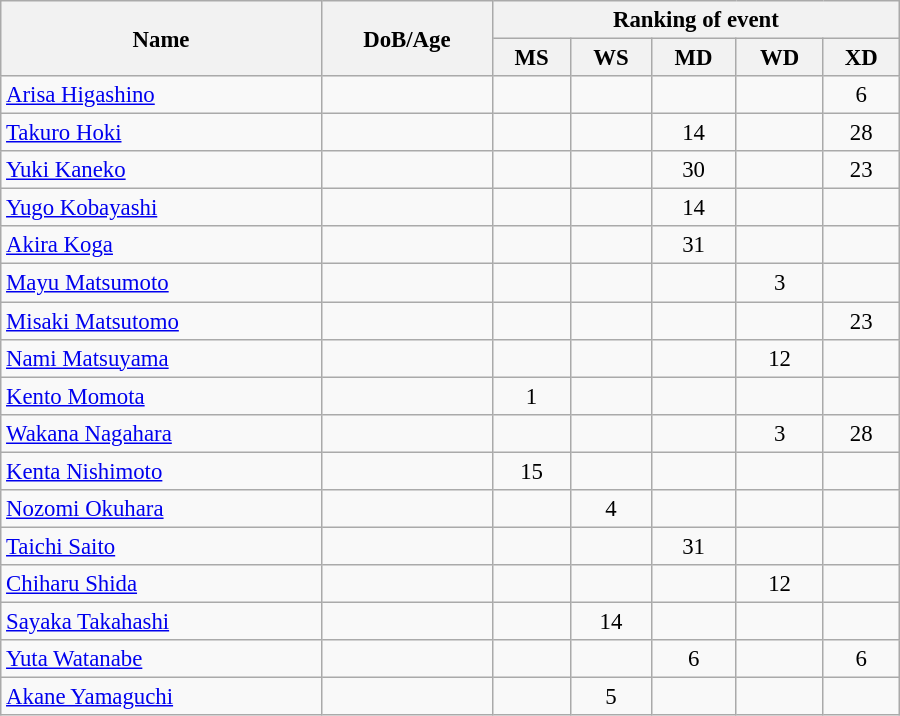<table class="wikitable"  style="width:600px; font-size:95%; text-align:center">
<tr>
<th align="left" rowspan="2">Name</th>
<th align="left" rowspan="2">DoB/Age</th>
<th align="center" colspan="5">Ranking of event</th>
</tr>
<tr>
<th align="left">MS</th>
<th align="left">WS</th>
<th align="left">MD</th>
<th align="left">WD</th>
<th align="left">XD</th>
</tr>
<tr>
<td align="left"><a href='#'>Arisa Higashino</a></td>
<td align="left"></td>
<td></td>
<td></td>
<td></td>
<td></td>
<td>6</td>
</tr>
<tr>
<td align="left"><a href='#'>Takuro Hoki</a></td>
<td align="left"></td>
<td></td>
<td></td>
<td>14</td>
<td></td>
<td>28</td>
</tr>
<tr>
<td align="left"><a href='#'>Yuki Kaneko</a></td>
<td align="left"></td>
<td></td>
<td></td>
<td>30</td>
<td></td>
<td>23</td>
</tr>
<tr>
<td align="left"><a href='#'>Yugo Kobayashi</a></td>
<td align="left"></td>
<td></td>
<td></td>
<td>14</td>
<td></td>
<td></td>
</tr>
<tr>
<td align="left"><a href='#'>Akira Koga</a></td>
<td align="left"></td>
<td></td>
<td></td>
<td>31</td>
<td></td>
<td></td>
</tr>
<tr>
<td align="left"><a href='#'>Mayu Matsumoto</a></td>
<td align="left"></td>
<td></td>
<td></td>
<td></td>
<td>3</td>
<td></td>
</tr>
<tr>
<td align="left"><a href='#'>Misaki Matsutomo</a></td>
<td align="left"></td>
<td></td>
<td></td>
<td></td>
<td></td>
<td>23</td>
</tr>
<tr>
<td align="left"><a href='#'>Nami Matsuyama</a></td>
<td align="left"></td>
<td></td>
<td></td>
<td></td>
<td>12</td>
<td></td>
</tr>
<tr>
<td align="left"><a href='#'>Kento Momota</a></td>
<td align="left"></td>
<td>1</td>
<td></td>
<td></td>
<td></td>
<td></td>
</tr>
<tr>
<td align="left"><a href='#'>Wakana Nagahara</a></td>
<td align="left"></td>
<td></td>
<td></td>
<td></td>
<td>3</td>
<td>28</td>
</tr>
<tr>
<td align="left"><a href='#'>Kenta Nishimoto</a></td>
<td align="left"></td>
<td>15</td>
<td></td>
<td></td>
<td></td>
<td></td>
</tr>
<tr>
<td align="left"><a href='#'>Nozomi Okuhara</a></td>
<td align="left"></td>
<td></td>
<td>4</td>
<td></td>
<td></td>
<td></td>
</tr>
<tr>
<td align="left"><a href='#'>Taichi Saito</a></td>
<td align="left"></td>
<td></td>
<td></td>
<td>31</td>
<td></td>
<td></td>
</tr>
<tr>
<td align="left"><a href='#'>Chiharu Shida</a></td>
<td align="left"></td>
<td></td>
<td></td>
<td></td>
<td>12</td>
<td></td>
</tr>
<tr>
<td align="left"><a href='#'>Sayaka Takahashi</a></td>
<td align="left"></td>
<td></td>
<td>14</td>
<td></td>
<td></td>
<td></td>
</tr>
<tr>
<td align="left"><a href='#'>Yuta Watanabe</a></td>
<td align="left"></td>
<td></td>
<td></td>
<td>6</td>
<td></td>
<td>6</td>
</tr>
<tr>
<td align="left"><a href='#'>Akane Yamaguchi</a></td>
<td align="left"></td>
<td></td>
<td>5</td>
<td></td>
<td></td>
<td></td>
</tr>
</table>
